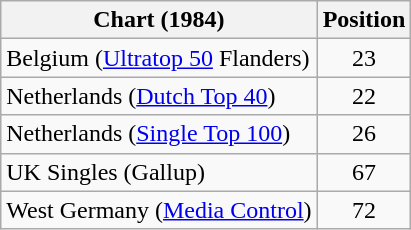<table class="wikitable sortable">
<tr>
<th>Chart (1984)</th>
<th>Position</th>
</tr>
<tr>
<td>Belgium (<a href='#'>Ultratop 50</a> Flanders)</td>
<td align="center">23</td>
</tr>
<tr>
<td>Netherlands (<a href='#'>Dutch Top 40</a>)</td>
<td align="center">22</td>
</tr>
<tr>
<td>Netherlands (<a href='#'>Single Top 100</a>)</td>
<td align="center">26</td>
</tr>
<tr>
<td>UK Singles (Gallup)</td>
<td align="center">67</td>
</tr>
<tr>
<td>West Germany (<a href='#'>Media Control</a>)</td>
<td align="center">72</td>
</tr>
</table>
